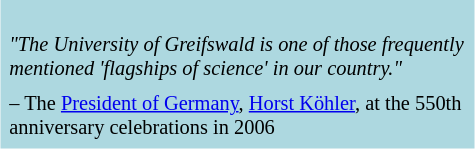<table class="toccolours" style="float: right; margin-left: 1em; margin-right: 2em; font-size: 85%; background:#ADD8E0; color:black; width:30em; max-width: 25%;" cellspacing="5">
<tr>
<td style="text-align: left;"><br><em>"The University of Greifswald is one of those frequently mentioned 'flagships of science' in our country."</em></td>
</tr>
<tr>
<td style="text-align: left;">– The <a href='#'>President of Germany</a>, <a href='#'>Horst Köhler</a>, at the 550th anniversary celebrations in 2006</td>
</tr>
</table>
